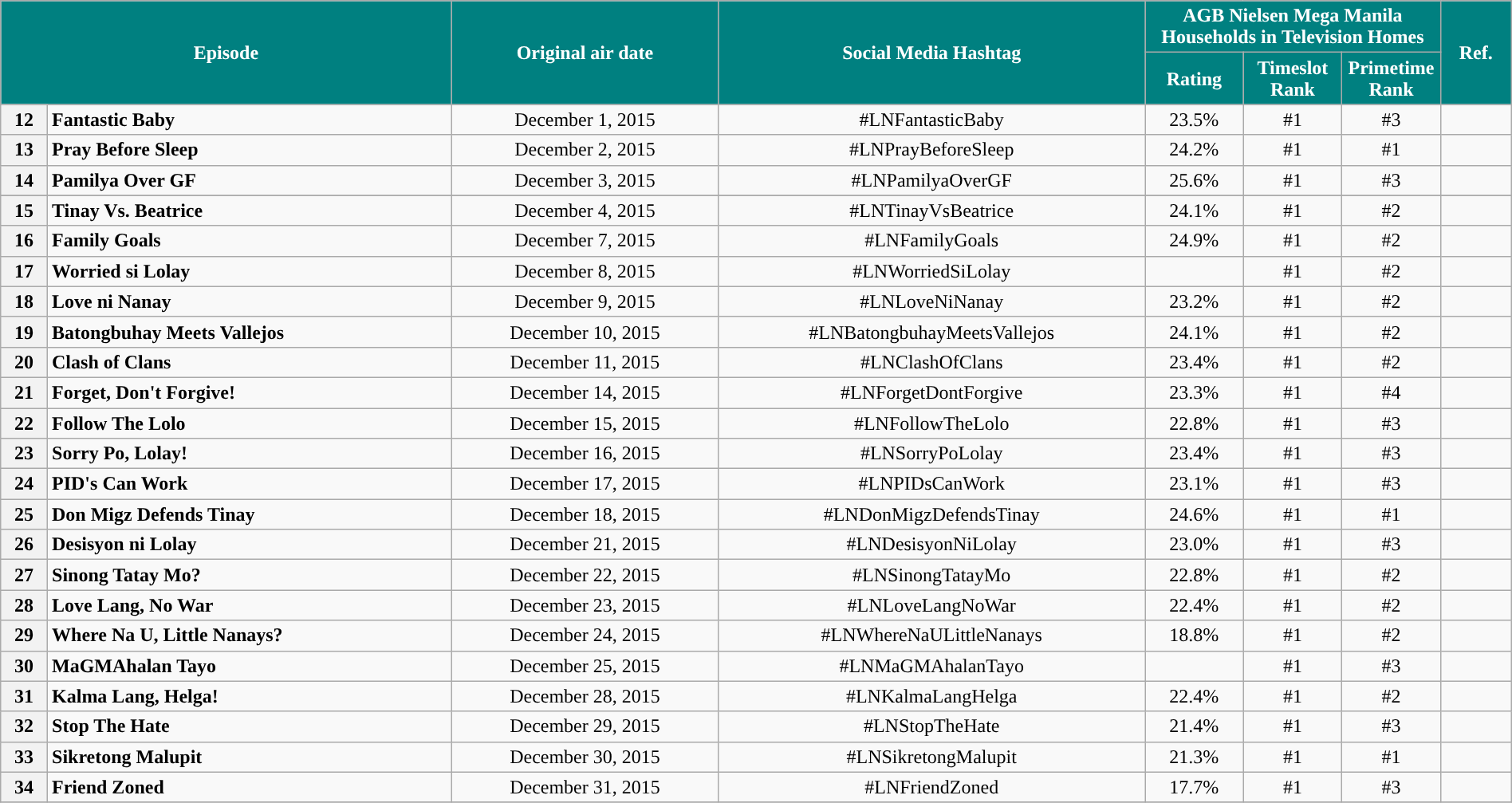<table class="wikitable" style="text-align:center; font-size:100%; line-height:18px;"  width="100%">
<tr>
<th colspan="2" rowspan="2" style="background-color:#008080; color:#ffffff;">Episode</th>
<th style="background:#008080; color:white" rowspan="2">Original air date</th>
<th style="background:#008080; color:white" rowspan="2">Social Media Hashtag</th>
<th style="background-color:#008080; color:#ffffff;" colspan="3">AGB Nielsen Mega Manila Households in Television Homes</th>
<th rowspan="2" style="background:#008080; color:white">Ref.</th>
</tr>
<tr style="text-align: center style=">
<th style="background-color:#008080; width:75px; color:#ffffff;">Rating</th>
<th style="background-color:#008080; width:75px; color:#ffffff;">Timeslot Rank</th>
<th style="background-color:#008080; width:75px; color:#ffffff;">Primetime Rank</th>
</tr>
<tr>
<th>12</th>
<td style="text-align: left;"><strong>Fantastic Baby</strong></td>
<td>December 1, 2015</td>
<td>#LNFantasticBaby</td>
<td>23.5%</td>
<td>#1</td>
<td>#3</td>
<td></td>
</tr>
<tr>
<th>13</th>
<td style="text-align: left;"><strong>Pray Before Sleep</strong></td>
<td>December 2, 2015</td>
<td>#LNPrayBeforeSleep</td>
<td>24.2%</td>
<td>#1</td>
<td>#1</td>
<td></td>
</tr>
<tr>
<th>14</th>
<td style="text-align: left;"><strong>Pamilya Over GF</strong></td>
<td>December 3, 2015</td>
<td>#LNPamilyaOverGF</td>
<td>25.6%</td>
<td>#1</td>
<td>#3</td>
<td></td>
</tr>
<tr>
</tr>
<tr>
<th>15</th>
<td style="text-align: left;"><strong>Tinay Vs. Beatrice</strong></td>
<td>December 4, 2015</td>
<td>#LNTinayVsBeatrice</td>
<td>24.1%</td>
<td>#1</td>
<td>#2</td>
<td></td>
</tr>
<tr>
<th>16</th>
<td style="text-align: left;"><strong>Family Goals</strong></td>
<td>December 7, 2015</td>
<td>#LNFamilyGoals</td>
<td>24.9%</td>
<td>#1</td>
<td>#2</td>
<td></td>
</tr>
<tr>
<th>17</th>
<td style="text-align: left;"><strong>Worried si Lolay</strong></td>
<td>December 8, 2015</td>
<td>#LNWorriedSiLolay</td>
<td></td>
<td>#1</td>
<td>#2</td>
<td></td>
</tr>
<tr>
<th>18</th>
<td style="text-align: left;"><strong>Love ni Nanay</strong></td>
<td>December 9, 2015</td>
<td>#LNLoveNiNanay</td>
<td>23.2%</td>
<td>#1</td>
<td>#2</td>
<td></td>
</tr>
<tr>
<th>19</th>
<td style="text-align: left;"><strong>Batongbuhay Meets Vallejos</strong></td>
<td>December 10, 2015</td>
<td>#LNBatongbuhayMeetsVallejos</td>
<td>24.1%</td>
<td>#1</td>
<td>#2</td>
<td></td>
</tr>
<tr>
<th>20</th>
<td style="text-align: left;"><strong>Clash of Clans</strong></td>
<td>December 11, 2015</td>
<td>#LNClashOfClans</td>
<td>23.4%</td>
<td>#1</td>
<td>#2</td>
<td></td>
</tr>
<tr>
<th>21</th>
<td style="text-align: left;"><strong>Forget, Don't Forgive!</strong></td>
<td>December 14, 2015</td>
<td>#LNForgetDontForgive</td>
<td>23.3%</td>
<td>#1</td>
<td>#4</td>
<td></td>
</tr>
<tr>
<th>22</th>
<td style="text-align: left;"><strong>Follow The Lolo</strong></td>
<td>December 15, 2015</td>
<td>#LNFollowTheLolo</td>
<td>22.8%</td>
<td>#1</td>
<td>#3</td>
<td></td>
</tr>
<tr>
<th>23</th>
<td style="text-align: left;"><strong>Sorry Po, Lolay!</strong></td>
<td>December 16, 2015</td>
<td>#LNSorryPoLolay</td>
<td>23.4%</td>
<td>#1</td>
<td>#3</td>
<td></td>
</tr>
<tr>
<th>24</th>
<td style="text-align: left;"><strong>PID's Can Work</strong></td>
<td>December 17, 2015</td>
<td>#LNPIDsCanWork</td>
<td>23.1%</td>
<td>#1</td>
<td>#3</td>
<td></td>
</tr>
<tr>
<th>25</th>
<td style="text-align: left;"><strong>Don Migz Defends Tinay</strong></td>
<td>December 18, 2015</td>
<td>#LNDonMigzDefendsTinay</td>
<td>24.6%</td>
<td>#1</td>
<td>#1</td>
<td></td>
</tr>
<tr>
<th>26</th>
<td style="text-align: left;"><strong>Desisyon ni Lolay</strong></td>
<td>December 21, 2015</td>
<td>#LNDesisyonNiLolay</td>
<td>23.0%</td>
<td>#1</td>
<td>#3</td>
<td></td>
</tr>
<tr>
<th>27</th>
<td style="text-align: left;"><strong>Sinong Tatay Mo?</strong></td>
<td>December 22, 2015</td>
<td>#LNSinongTatayMo</td>
<td>22.8%</td>
<td>#1</td>
<td>#2</td>
<td></td>
</tr>
<tr>
<th>28</th>
<td style="text-align: left;"><strong>Love Lang, No War</strong></td>
<td>December 23, 2015</td>
<td>#LNLoveLangNoWar</td>
<td>22.4%</td>
<td>#1</td>
<td>#2</td>
<td></td>
</tr>
<tr>
<th>29</th>
<td style="text-align: left;"><strong>Where Na U, Little Nanays?</strong></td>
<td>December 24, 2015</td>
<td>#LNWhereNaULittleNanays</td>
<td>18.8%</td>
<td>#1</td>
<td>#2</td>
<td></td>
</tr>
<tr>
<th>30</th>
<td style="text-align: left;"><strong>MaGMAhalan Tayo</strong></td>
<td>December 25, 2015</td>
<td>#LNMaGMAhalanTayo</td>
<td></td>
<td>#1</td>
<td>#3</td>
<td></td>
</tr>
<tr>
<th>31</th>
<td style="text-align: left;"><strong>Kalma Lang, Helga!</strong></td>
<td>December 28, 2015</td>
<td>#LNKalmaLangHelga</td>
<td>22.4%</td>
<td>#1</td>
<td>#2</td>
<td></td>
</tr>
<tr>
<th>32</th>
<td style="text-align: left;"><strong>Stop The Hate</strong></td>
<td>December 29, 2015</td>
<td>#LNStopTheHate</td>
<td>21.4%</td>
<td>#1</td>
<td>#3</td>
<td></td>
</tr>
<tr>
<th>33</th>
<td style="text-align: left;"><strong>Sikretong Malupit</strong></td>
<td>December 30, 2015</td>
<td>#LNSikretongMalupit</td>
<td>21.3%</td>
<td>#1</td>
<td>#1</td>
<td></td>
</tr>
<tr>
<th>34</th>
<td style="text-align: left;"><strong>Friend Zoned</strong></td>
<td>December 31, 2015</td>
<td>#LNFriendZoned</td>
<td>17.7%</td>
<td>#1</td>
<td>#3</td>
<td></td>
</tr>
<tr>
</tr>
</table>
